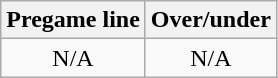<table class="wikitable">
<tr align="center">
<th style=>Pregame line</th>
<th style=>Over/under</th>
</tr>
<tr align="center">
<td>N/A</td>
<td>N/A</td>
</tr>
</table>
